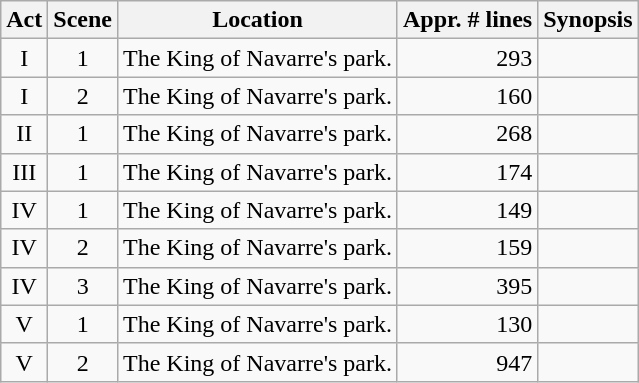<table class="wikitable">
<tr>
<th>Act</th>
<th data-sort-type="number">Scene</th>
<th>Location</th>
<th data-sort-type="number">Appr. # lines</th>
<th>Synopsis</th>
</tr>
<tr>
<td style="text-align:center;">I</td>
<td style="text-align:center;">1</td>
<td>The King of Navarre's park.</td>
<td style="text-align:right;">293</td>
<td></td>
</tr>
<tr>
<td style="text-align:center;">I</td>
<td style="text-align:center;">2</td>
<td>The King of Navarre's park.</td>
<td style="text-align:right;">160</td>
<td></td>
</tr>
<tr>
<td style="text-align:center;">II</td>
<td style="text-align:center;">1</td>
<td>The King of Navarre's park.</td>
<td style="text-align:right;">268</td>
<td></td>
</tr>
<tr>
<td style="text-align:center;">III</td>
<td style="text-align:center;">1</td>
<td>The King of Navarre's park.</td>
<td style="text-align:right;">174</td>
<td></td>
</tr>
<tr>
<td style="text-align:center;">IV</td>
<td style="text-align:center;">1</td>
<td>The King of Navarre's park.</td>
<td style="text-align:right;">149</td>
<td></td>
</tr>
<tr>
<td style="text-align:center;">IV</td>
<td style="text-align:center;">2</td>
<td>The King of Navarre's park.</td>
<td style="text-align:right;">159</td>
<td></td>
</tr>
<tr>
<td style="text-align:center;">IV</td>
<td style="text-align:center;">3</td>
<td>The King of Navarre's park.</td>
<td style="text-align:right;">395</td>
<td></td>
</tr>
<tr>
<td style="text-align:center;">V</td>
<td style="text-align:center;">1</td>
<td>The King of Navarre's park.</td>
<td style="text-align:right;">130</td>
<td></td>
</tr>
<tr>
<td style="text-align:center;">V</td>
<td style="text-align:center;">2</td>
<td>The King of Navarre's park.</td>
<td style="text-align:right;">947</td>
<td></td>
</tr>
</table>
